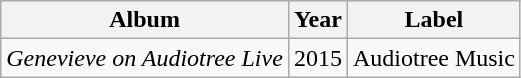<table class="wikitable" style="text-align:center;">
<tr>
<th>Album</th>
<th>Year</th>
<th>Label</th>
</tr>
<tr>
<td style="text-align:left;"><em>Genevieve on Audiotree Live</em></td>
<td>2015</td>
<td>Audiotree Music</td>
</tr>
</table>
